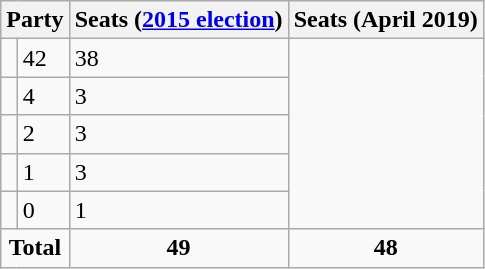<table class="wikitable">
<tr>
<th colspan=2>Party</th>
<th>Seats (<a href='#'>2015 election</a>)</th>
<th>Seats (April 2019)</th>
</tr>
<tr>
<td></td>
<td>42</td>
<td>38</td>
</tr>
<tr>
<td></td>
<td>4</td>
<td>3</td>
</tr>
<tr>
<td></td>
<td>2</td>
<td>3</td>
</tr>
<tr>
<td></td>
<td>1</td>
<td>3</td>
</tr>
<tr>
<td></td>
<td>0</td>
<td>1</td>
</tr>
<tr>
<td colspan="2" align="center"><strong>Total</strong></td>
<td colspan="1" align="center"><strong>49</strong></td>
<td colspan="1" align="center"><strong>48</strong></td>
</tr>
</table>
